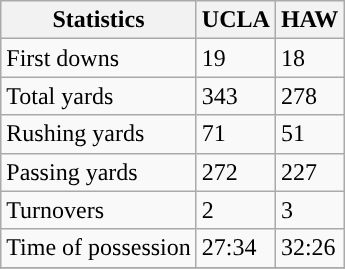<table class="wikitable" style="float: left;">
<tr>
<th>Statistics</th>
<th>UCLA</th>
<th>HAW</th>
</tr>
<tr>
<td>First downs</td>
<td>19</td>
<td>18</td>
</tr>
<tr>
<td>Total yards</td>
<td>343</td>
<td>278</td>
</tr>
<tr>
<td>Rushing yards</td>
<td>71</td>
<td>51</td>
</tr>
<tr>
<td>Passing yards</td>
<td>272</td>
<td>227</td>
</tr>
<tr>
<td>Turnovers</td>
<td>2</td>
<td>3</td>
</tr>
<tr>
<td>Time of possession</td>
<td>27:34</td>
<td>32:26</td>
</tr>
<tr>
</tr>
</table>
